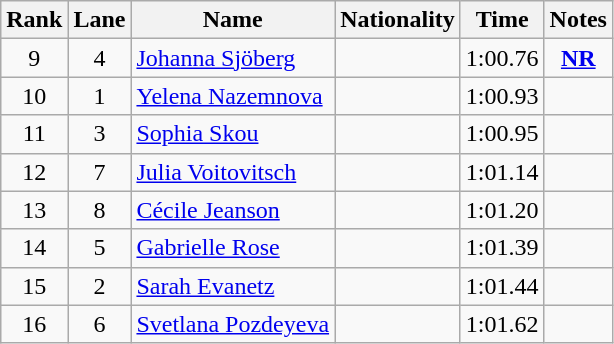<table class="wikitable sortable" style="text-align:center">
<tr>
<th>Rank</th>
<th>Lane</th>
<th>Name</th>
<th>Nationality</th>
<th>Time</th>
<th>Notes</th>
</tr>
<tr>
<td>9</td>
<td>4</td>
<td align=left><a href='#'>Johanna Sjöberg</a></td>
<td align=left></td>
<td>1:00.76</td>
<td><strong><a href='#'>NR</a></strong></td>
</tr>
<tr>
<td>10</td>
<td>1</td>
<td align=left><a href='#'>Yelena Nazemnova</a></td>
<td align=left></td>
<td>1:00.93</td>
<td></td>
</tr>
<tr>
<td>11</td>
<td>3</td>
<td align=left><a href='#'>Sophia Skou</a></td>
<td align=left></td>
<td>1:00.95</td>
<td></td>
</tr>
<tr>
<td>12</td>
<td>7</td>
<td align=left><a href='#'>Julia Voitovitsch</a></td>
<td align=left></td>
<td>1:01.14</td>
<td></td>
</tr>
<tr>
<td>13</td>
<td>8</td>
<td align=left><a href='#'>Cécile Jeanson</a></td>
<td align=left></td>
<td>1:01.20</td>
<td></td>
</tr>
<tr>
<td>14</td>
<td>5</td>
<td align=left><a href='#'>Gabrielle Rose</a></td>
<td align=left></td>
<td>1:01.39</td>
<td></td>
</tr>
<tr>
<td>15</td>
<td>2</td>
<td align=left><a href='#'>Sarah Evanetz</a></td>
<td align=left></td>
<td>1:01.44</td>
<td></td>
</tr>
<tr>
<td>16</td>
<td>6</td>
<td align=left><a href='#'>Svetlana Pozdeyeva</a></td>
<td align=left></td>
<td>1:01.62</td>
<td></td>
</tr>
</table>
